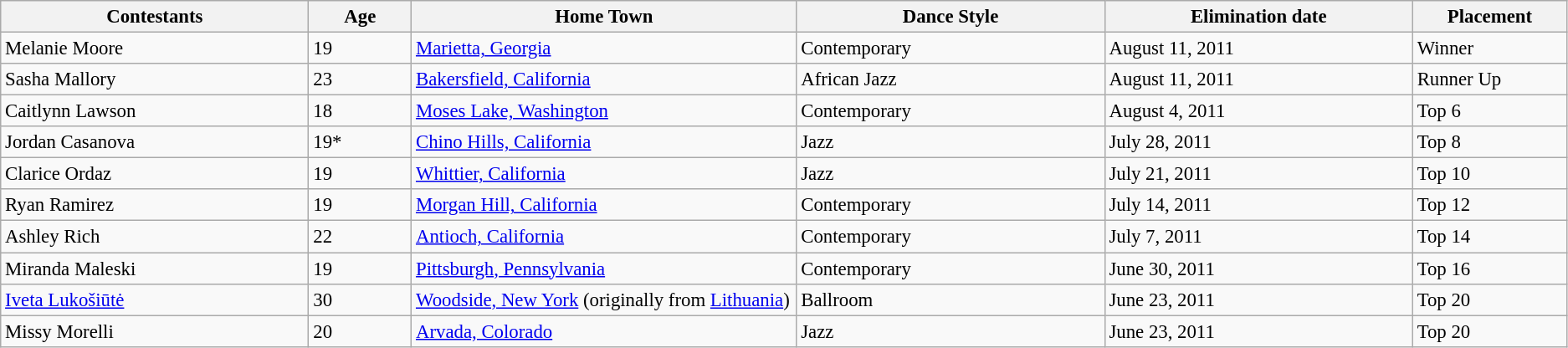<table class="wikitable" style="font-size:95%;">
<tr>
<th style="width:12%;">Contestants</th>
<th style="width:4%; text-align:center;">Age</th>
<th style="width:15%;">Home Town</th>
<th style="width:12%;">Dance Style</th>
<th style="width:12%;">Elimination date</th>
<th style="width:6%;">Placement</th>
</tr>
<tr>
<td>Melanie Moore</td>
<td>19</td>
<td><a href='#'>Marietta, Georgia</a></td>
<td>Contemporary</td>
<td>August 11, 2011</td>
<td>Winner</td>
</tr>
<tr>
<td>Sasha Mallory</td>
<td>23</td>
<td><a href='#'>Bakersfield, California</a></td>
<td>African Jazz</td>
<td>August 11, 2011</td>
<td>Runner Up</td>
</tr>
<tr>
<td>Caitlynn Lawson</td>
<td>18</td>
<td><a href='#'>Moses Lake, Washington</a></td>
<td>Contemporary</td>
<td>August 4, 2011</td>
<td>Top 6</td>
</tr>
<tr>
<td>Jordan Casanova</td>
<td>19*</td>
<td><a href='#'>Chino Hills, California</a></td>
<td>Jazz</td>
<td>July 28, 2011</td>
<td>Top 8</td>
</tr>
<tr>
<td>Clarice Ordaz</td>
<td>19</td>
<td><a href='#'>Whittier, California</a></td>
<td>Jazz</td>
<td>July 21, 2011</td>
<td>Top 10</td>
</tr>
<tr>
<td>Ryan Ramirez</td>
<td>19</td>
<td><a href='#'>Morgan Hill, California</a></td>
<td>Contemporary</td>
<td>July 14, 2011</td>
<td>Top 12</td>
</tr>
<tr>
<td>Ashley Rich</td>
<td>22</td>
<td><a href='#'>Antioch, California</a></td>
<td>Contemporary</td>
<td>July 7, 2011</td>
<td>Top 14</td>
</tr>
<tr>
<td>Miranda Maleski</td>
<td>19</td>
<td><a href='#'>Pittsburgh, Pennsylvania</a></td>
<td>Contemporary</td>
<td>June 30, 2011</td>
<td>Top 16</td>
</tr>
<tr>
<td><a href='#'>Iveta Lukošiūtė</a></td>
<td>30</td>
<td><a href='#'>Woodside, New York</a> (originally from <a href='#'>Lithuania</a>)</td>
<td>Ballroom</td>
<td>June 23, 2011</td>
<td>Top 20</td>
</tr>
<tr>
<td>Missy Morelli</td>
<td>20</td>
<td><a href='#'>Arvada, Colorado</a></td>
<td>Jazz</td>
<td>June 23, 2011</td>
<td>Top 20</td>
</tr>
</table>
